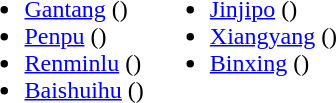<table>
<tr>
<td valign="top"><br><ul><li><a href='#'>Gantang</a> ()</li><li><a href='#'>Penpu</a> ()</li><li><a href='#'>Renminlu</a> ()</li><li><a href='#'>Baishuihu</a> ()</li></ul></td>
<td valign="top"><br><ul><li><a href='#'>Jinjipo</a> ()</li><li><a href='#'>Xiangyang</a> ()</li><li><a href='#'>Binxing</a> ()</li></ul></td>
</tr>
</table>
